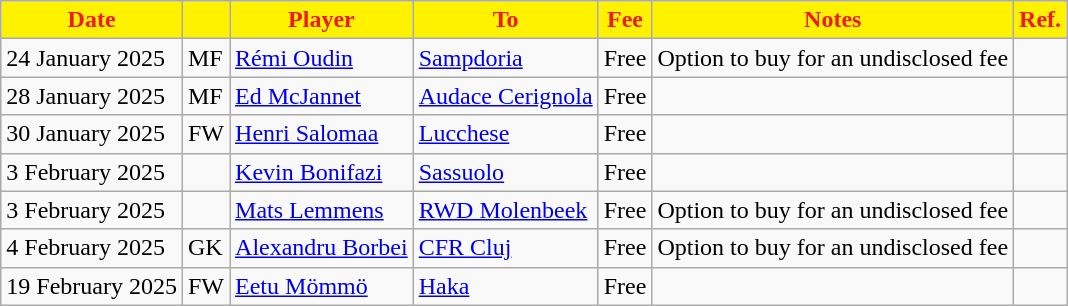<table class="wikitable">
<tr>
<th style="background:#fff200; color:#ed1b23; text-align:center;">Date</th>
<th style="background:#fff200; color:#ed1b23; text-align:center;"></th>
<th style="background:#fff200; color:#ed1b23; text-align:center;">Player</th>
<th style="background:#fff200; color:#ed1b23; text-align:center;">To</th>
<th style="background:#fff200; color:#ed1b23; text-align:center;">Fee</th>
<th style="background:#fff200; color:#ed1b23; text-align:center;">Notes</th>
<th style="background:#fff200; color:#ed1b23; text-align:center;">Ref.</th>
</tr>
<tr>
<td>24 January 2025</td>
<td>MF</td>
<td> <a href='#'>Rémi Oudin</a></td>
<td> <a href='#'>Sampdoria</a></td>
<td>Free</td>
<td>Option to buy for an undisclosed fee</td>
<td></td>
</tr>
<tr>
<td>28 January 2025</td>
<td>MF</td>
<td> <a href='#'>Ed McJannet</a></td>
<td> <a href='#'>Audace Cerignola</a></td>
<td>Free</td>
<td></td>
<td></td>
</tr>
<tr>
<td>30 January 2025</td>
<td>FW</td>
<td> <a href='#'>Henri Salomaa</a></td>
<td> <a href='#'>Lucchese</a></td>
<td>Free</td>
<td></td>
<td></td>
</tr>
<tr>
<td>3 February 2025</td>
<td></td>
<td> <a href='#'>Kevin Bonifazi</a></td>
<td> <a href='#'>Sassuolo</a></td>
<td>Free</td>
<td></td>
<td></td>
</tr>
<tr>
<td>3 February 2025</td>
<td></td>
<td> <a href='#'>Mats Lemmens</a></td>
<td> <a href='#'>RWD Molenbeek</a></td>
<td>Free</td>
<td>Option to buy for an undisclosed fee</td>
<td></td>
</tr>
<tr>
<td>4 February 2025</td>
<td>GK</td>
<td> <a href='#'>Alexandru Borbei</a></td>
<td> <a href='#'>CFR Cluj</a></td>
<td>Free</td>
<td>Option to buy for an undisclosed fee</td>
<td></td>
</tr>
<tr>
<td>19 February 2025</td>
<td>FW</td>
<td> <a href='#'>Eetu Mömmö</a></td>
<td> <a href='#'>Haka</a></td>
<td>Free</td>
<td></td>
<td></td>
</tr>
</table>
